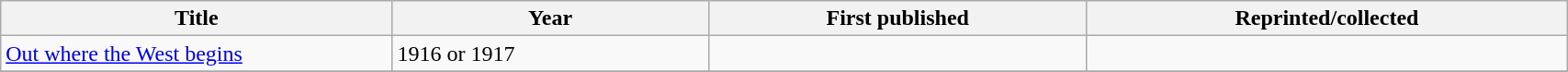<table class='wikitable sortable' width='90%'>
<tr>
<th width=25%>Title</th>
<th>Year</th>
<th>First published</th>
<th>Reprinted/collected</th>
</tr>
<tr>
<td><a href='#'>Out where the West begins</a></td>
<td>1916 or 1917</td>
<td></td>
<td></td>
</tr>
<tr>
</tr>
</table>
